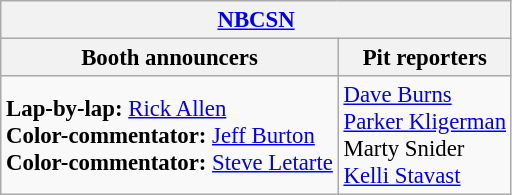<table class="wikitable" style="font-size: 95%">
<tr>
<th colspan="2"><a href='#'>NBCSN</a></th>
</tr>
<tr>
<th>Booth announcers</th>
<th>Pit reporters</th>
</tr>
<tr>
<td><strong>Lap-by-lap:</strong> <a href='#'>Rick Allen</a><br><strong>Color-commentator:</strong> <a href='#'>Jeff Burton</a><br><strong>Color-commentator:</strong> <a href='#'>Steve Letarte</a></td>
<td><a href='#'>Dave Burns</a><br><a href='#'>Parker Kligerman</a><br>Marty Snider<br><a href='#'>Kelli Stavast</a></td>
</tr>
</table>
